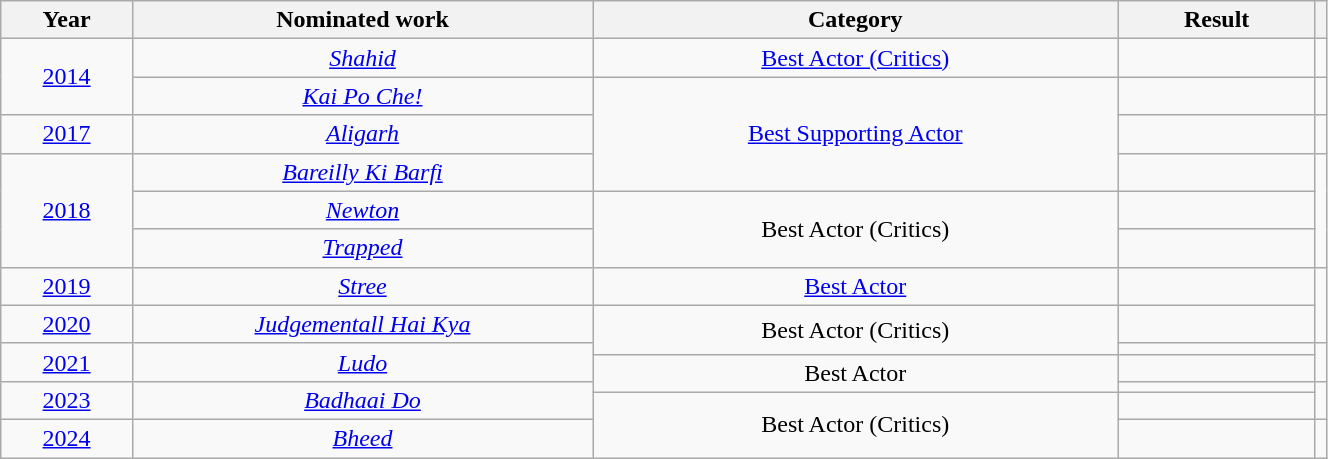<table width="70%" class="wikitable plainrowheaders sortable">
<tr>
<th width="10%">Year</th>
<th width="35%">Nominated work</th>
<th width="40%">Category</th>
<th width="15%">Result</th>
<th scope="col" class="unsortable"></th>
</tr>
<tr>
<td rowspan="2" align="center"><a href='#'>2014</a></td>
<td align="center"><em><a href='#'>Shahid</a></em></td>
<td align="center"><a href='#'>Best Actor (Critics)</a></td>
<td></td>
<td style="text-align:center;"></td>
</tr>
<tr>
<td align="center"><em><a href='#'>Kai Po Che!</a></em></td>
<td rowspan="3" align="center"><a href='#'>Best Supporting Actor</a></td>
<td></td>
<td style="text-align:center;"></td>
</tr>
<tr>
<td align="center"><a href='#'>2017</a></td>
<td align="center"><em><a href='#'>Aligarh</a></em></td>
<td></td>
<td style="text-align:center;"></td>
</tr>
<tr>
<td rowspan="3" align="center"><a href='#'>2018</a></td>
<td align="center"><em><a href='#'>Bareilly Ki Barfi</a></em></td>
<td></td>
<td rowspan="3" style="text-align:center;"></td>
</tr>
<tr>
<td align="center"><em><a href='#'>Newton</a></em></td>
<td align="center" rowspan="2">Best Actor (Critics)</td>
<td></td>
</tr>
<tr>
<td align="center"><em><a href='#'>Trapped</a></em></td>
<td></td>
</tr>
<tr>
<td align="center"><a href='#'>2019</a></td>
<td align="center"><em><a href='#'>Stree</a></em></td>
<td align="center"><a href='#'>Best Actor</a></td>
<td></td>
<td style="text-align:center;" rowspan="2"></td>
</tr>
<tr>
<td align="center"><a href='#'>2020</a></td>
<td align="center"><em><a href='#'>Judgementall Hai Kya</a></em></td>
<td rowspan="2" align="center">Best Actor (Critics)</td>
<td></td>
</tr>
<tr>
<td align="center" rowspan="2"><a href='#'>2021</a></td>
<td align="center" rowspan="2"><em><a href='#'>Ludo</a></em></td>
<td></td>
<td style="text-align:center;" rowspan="2"></td>
</tr>
<tr>
<td align="center" rowspan="2">Best Actor</td>
<td></td>
</tr>
<tr>
<td align="center" rowspan="2"><a href='#'>2023</a></td>
<td align="center" rowspan="2"><em><a href='#'>Badhaai Do</a></em></td>
<td></td>
<td style="text-align:center;" rowspan="2"></td>
</tr>
<tr>
<td rowspan="2" align="center">Best Actor (Critics)</td>
<td></td>
</tr>
<tr>
<td align="center"><a href='#'>2024</a></td>
<td align="center"><em><a href='#'>Bheed</a></em></td>
<td></td>
<td></td>
</tr>
</table>
